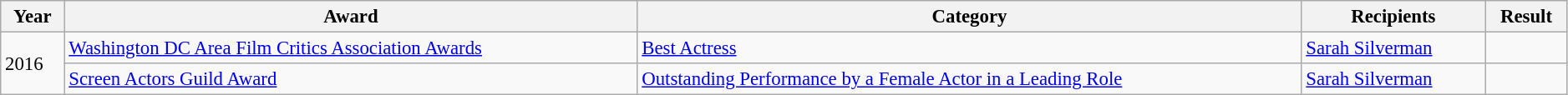<table class="wikitable sortable"  style="font-size:95%; width:99%;">
<tr style="text-align:center;">
<th>Year</th>
<th>Award</th>
<th>Category</th>
<th>Recipients</th>
<th>Result</th>
</tr>
<tr>
<td rowspan="2">2016</td>
<td><a href='#'>Washington DC Area Film Critics Association Awards</a></td>
<td><a href='#'>Best Actress</a></td>
<td><a href='#'>Sarah Silverman</a></td>
<td></td>
</tr>
<tr>
<td><a href='#'>Screen Actors Guild Award</a></td>
<td><a href='#'>Outstanding Performance by a Female Actor in a Leading Role</a></td>
<td><a href='#'>Sarah Silverman</a></td>
<td></td>
</tr>
</table>
